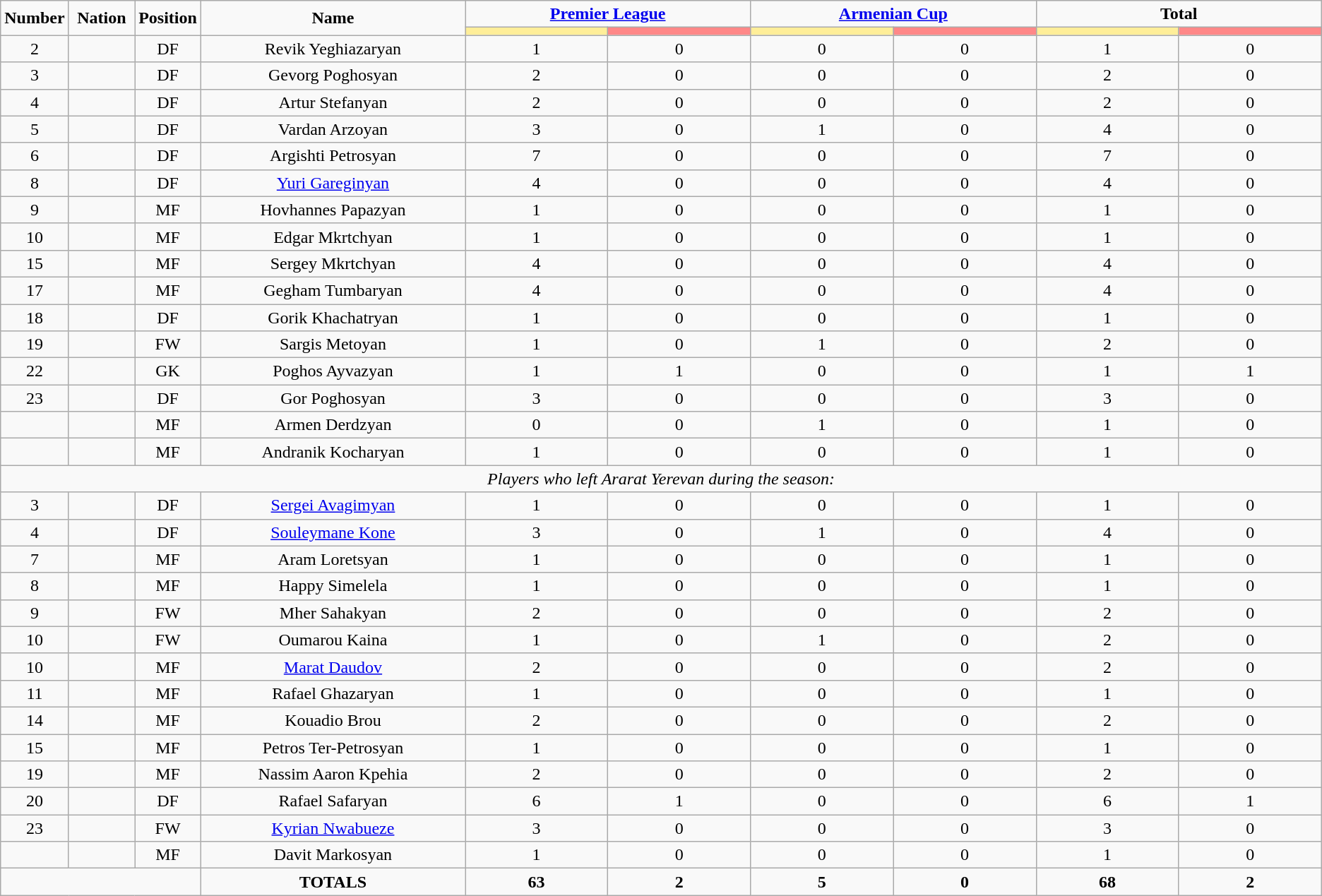<table class="wikitable" style="text-align:center;">
<tr>
<td rowspan="2"  style="width:5%; text-align:center;"><strong>Number</strong></td>
<td rowspan="2"  style="width:5%; text-align:center;"><strong>Nation</strong></td>
<td rowspan="2"  style="width:5%; text-align:center;"><strong>Position</strong></td>
<td rowspan="2"  style="width:20%; text-align:center;"><strong>Name</strong></td>
<td colspan="2" style="text-align:center;"><strong><a href='#'>Premier League</a></strong></td>
<td colspan="2" style="text-align:center;"><strong><a href='#'>Armenian Cup</a></strong></td>
<td colspan="2" style="text-align:center;"><strong>Total</strong></td>
</tr>
<tr>
<th style="width:60px; background:#fe9;"></th>
<th style="width:60px; background:#ff8888;"></th>
<th style="width:60px; background:#fe9;"></th>
<th style="width:60px; background:#ff8888;"></th>
<th style="width:60px; background:#fe9;"></th>
<th style="width:60px; background:#ff8888;"></th>
</tr>
<tr>
<td>2</td>
<td></td>
<td>DF</td>
<td>Revik Yeghiazaryan</td>
<td>1</td>
<td>0</td>
<td>0</td>
<td>0</td>
<td>1</td>
<td>0</td>
</tr>
<tr>
<td>3</td>
<td></td>
<td>DF</td>
<td>Gevorg Poghosyan</td>
<td>2</td>
<td>0</td>
<td>0</td>
<td>0</td>
<td>2</td>
<td>0</td>
</tr>
<tr>
<td>4</td>
<td></td>
<td>DF</td>
<td>Artur Stefanyan</td>
<td>2</td>
<td>0</td>
<td>0</td>
<td>0</td>
<td>2</td>
<td>0</td>
</tr>
<tr>
<td>5</td>
<td></td>
<td>DF</td>
<td>Vardan Arzoyan</td>
<td>3</td>
<td>0</td>
<td>1</td>
<td>0</td>
<td>4</td>
<td>0</td>
</tr>
<tr>
<td>6</td>
<td></td>
<td>DF</td>
<td>Argishti Petrosyan</td>
<td>7</td>
<td>0</td>
<td>0</td>
<td>0</td>
<td>7</td>
<td>0</td>
</tr>
<tr>
<td>8</td>
<td></td>
<td>DF</td>
<td><a href='#'>Yuri Gareginyan</a></td>
<td>4</td>
<td>0</td>
<td>0</td>
<td>0</td>
<td>4</td>
<td>0</td>
</tr>
<tr>
<td>9</td>
<td></td>
<td>MF</td>
<td>Hovhannes Papazyan</td>
<td>1</td>
<td>0</td>
<td>0</td>
<td>0</td>
<td>1</td>
<td>0</td>
</tr>
<tr>
<td>10</td>
<td></td>
<td>MF</td>
<td>Edgar Mkrtchyan</td>
<td>1</td>
<td>0</td>
<td>0</td>
<td>0</td>
<td>1</td>
<td>0</td>
</tr>
<tr>
<td>15</td>
<td></td>
<td>MF</td>
<td>Sergey Mkrtchyan</td>
<td>4</td>
<td>0</td>
<td>0</td>
<td>0</td>
<td>4</td>
<td>0</td>
</tr>
<tr>
<td>17</td>
<td></td>
<td>MF</td>
<td>Gegham Tumbaryan</td>
<td>4</td>
<td>0</td>
<td>0</td>
<td>0</td>
<td>4</td>
<td>0</td>
</tr>
<tr>
<td>18</td>
<td></td>
<td>DF</td>
<td>Gorik Khachatryan</td>
<td>1</td>
<td>0</td>
<td>0</td>
<td>0</td>
<td>1</td>
<td>0</td>
</tr>
<tr>
<td>19</td>
<td></td>
<td>FW</td>
<td>Sargis Metoyan</td>
<td>1</td>
<td>0</td>
<td>1</td>
<td>0</td>
<td>2</td>
<td>0</td>
</tr>
<tr>
<td>22</td>
<td></td>
<td>GK</td>
<td>Poghos Ayvazyan</td>
<td>1</td>
<td>1</td>
<td>0</td>
<td>0</td>
<td>1</td>
<td>1</td>
</tr>
<tr>
<td>23</td>
<td></td>
<td>DF</td>
<td>Gor Poghosyan</td>
<td>3</td>
<td>0</td>
<td>0</td>
<td>0</td>
<td>3</td>
<td>0</td>
</tr>
<tr>
<td></td>
<td></td>
<td>MF</td>
<td>Armen Derdzyan</td>
<td>0</td>
<td>0</td>
<td>1</td>
<td>0</td>
<td>1</td>
<td>0</td>
</tr>
<tr>
<td></td>
<td></td>
<td>MF</td>
<td>Andranik Kocharyan</td>
<td>1</td>
<td>0</td>
<td>0</td>
<td>0</td>
<td>1</td>
<td>0</td>
</tr>
<tr>
<td colspan="14"><em>Players who left Ararat Yerevan during the season:</em></td>
</tr>
<tr>
<td>3</td>
<td></td>
<td>DF</td>
<td><a href='#'>Sergei Avagimyan</a></td>
<td>1</td>
<td>0</td>
<td>0</td>
<td>0</td>
<td>1</td>
<td>0</td>
</tr>
<tr>
<td>4</td>
<td></td>
<td>DF</td>
<td><a href='#'>Souleymane Kone</a></td>
<td>3</td>
<td>0</td>
<td>1</td>
<td>0</td>
<td>4</td>
<td>0</td>
</tr>
<tr>
<td>7</td>
<td></td>
<td>MF</td>
<td>Aram Loretsyan</td>
<td>1</td>
<td>0</td>
<td>0</td>
<td>0</td>
<td>1</td>
<td>0</td>
</tr>
<tr>
<td>8</td>
<td></td>
<td>MF</td>
<td>Happy Simelela</td>
<td>1</td>
<td>0</td>
<td>0</td>
<td>0</td>
<td>1</td>
<td>0</td>
</tr>
<tr>
<td>9</td>
<td></td>
<td>FW</td>
<td>Mher Sahakyan</td>
<td>2</td>
<td>0</td>
<td>0</td>
<td>0</td>
<td>2</td>
<td>0</td>
</tr>
<tr>
<td>10</td>
<td></td>
<td>FW</td>
<td>Oumarou Kaina</td>
<td>1</td>
<td>0</td>
<td>1</td>
<td>0</td>
<td>2</td>
<td>0</td>
</tr>
<tr>
<td>10</td>
<td></td>
<td>MF</td>
<td><a href='#'>Marat Daudov</a></td>
<td>2</td>
<td>0</td>
<td>0</td>
<td>0</td>
<td>2</td>
<td>0</td>
</tr>
<tr>
<td>11</td>
<td></td>
<td>MF</td>
<td>Rafael Ghazaryan</td>
<td>1</td>
<td>0</td>
<td>0</td>
<td>0</td>
<td>1</td>
<td>0</td>
</tr>
<tr>
<td>14</td>
<td></td>
<td>MF</td>
<td>Kouadio Brou</td>
<td>2</td>
<td>0</td>
<td>0</td>
<td>0</td>
<td>2</td>
<td>0</td>
</tr>
<tr>
<td>15</td>
<td></td>
<td>MF</td>
<td>Petros Ter-Petrosyan</td>
<td>1</td>
<td>0</td>
<td>0</td>
<td>0</td>
<td>1</td>
<td>0</td>
</tr>
<tr>
<td>19</td>
<td></td>
<td>MF</td>
<td>Nassim Aaron Kpehia</td>
<td>2</td>
<td>0</td>
<td>0</td>
<td>0</td>
<td>2</td>
<td>0</td>
</tr>
<tr>
<td>20</td>
<td></td>
<td>DF</td>
<td>Rafael Safaryan</td>
<td>6</td>
<td>1</td>
<td>0</td>
<td>0</td>
<td>6</td>
<td>1</td>
</tr>
<tr>
<td>23</td>
<td></td>
<td>FW</td>
<td><a href='#'>Kyrian Nwabueze</a></td>
<td>3</td>
<td>0</td>
<td>0</td>
<td>0</td>
<td>3</td>
<td>0</td>
</tr>
<tr>
<td></td>
<td></td>
<td>MF</td>
<td>Davit Markosyan</td>
<td>1</td>
<td>0</td>
<td>0</td>
<td>0</td>
<td>1</td>
<td>0</td>
</tr>
<tr>
<td colspan="3"></td>
<td><strong>TOTALS</strong></td>
<td><strong>63</strong></td>
<td><strong>2</strong></td>
<td><strong>5</strong></td>
<td><strong>0</strong></td>
<td><strong>68</strong></td>
<td><strong>2</strong></td>
</tr>
</table>
